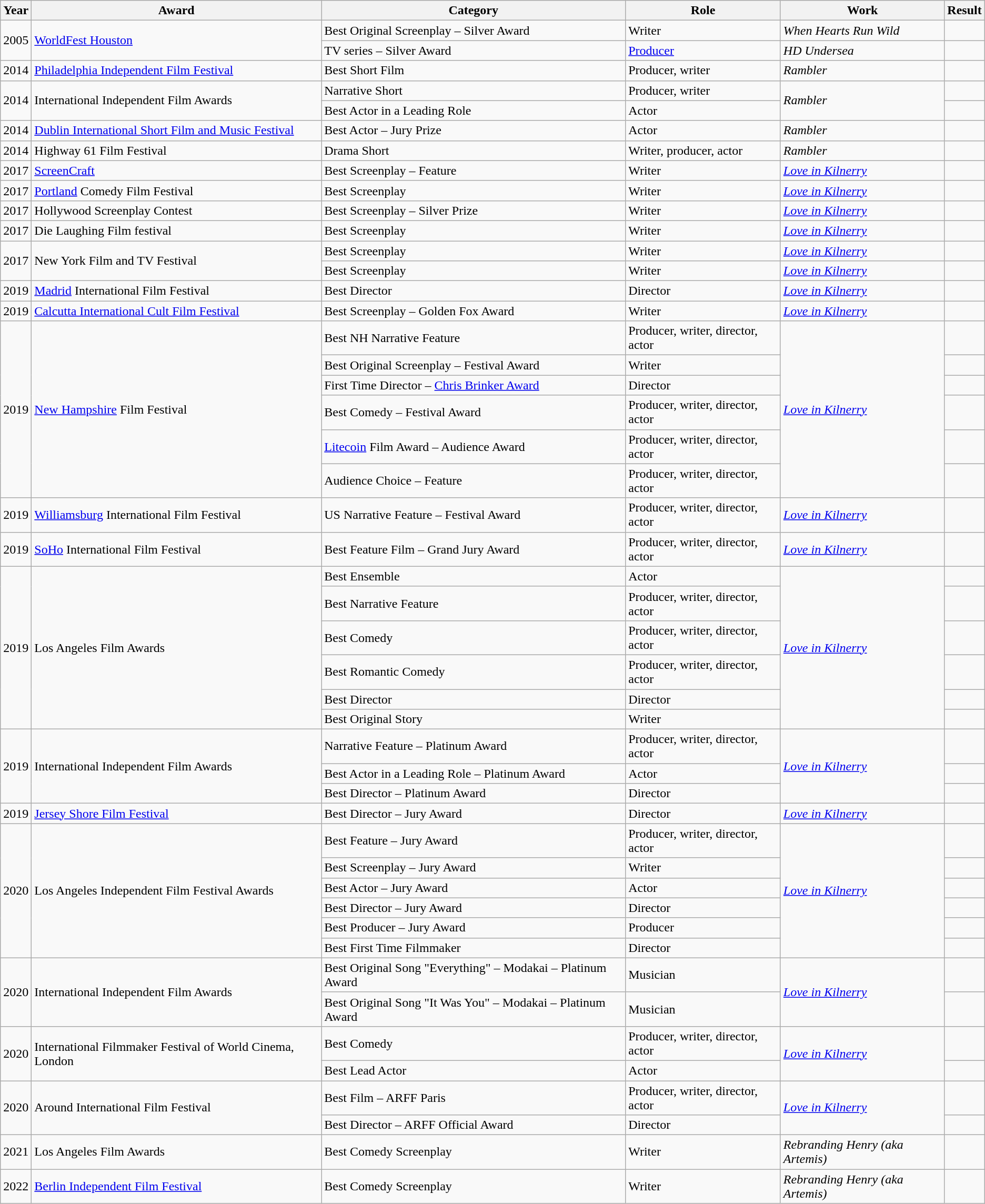<table class="wikitable sortable">
<tr>
<th>Year</th>
<th>Award</th>
<th>Category</th>
<th>Role</th>
<th>Work</th>
<th>Result</th>
</tr>
<tr>
<td rowspan="2">2005</td>
<td rowspan="2"><a href='#'>WorldFest Houston</a></td>
<td>Best Original Screenplay – Silver Award</td>
<td>Writer</td>
<td><em>When Hearts Run Wild</em></td>
<td></td>
</tr>
<tr>
<td>TV series – Silver Award</td>
<td><a href='#'>Producer</a></td>
<td><em>HD Undersea</em></td>
<td></td>
</tr>
<tr>
<td>2014</td>
<td><a href='#'>Philadelphia Independent Film Festival</a></td>
<td>Best Short Film</td>
<td>Producer, writer</td>
<td><em>Rambler</em></td>
<td></td>
</tr>
<tr>
<td rowspan="2">2014</td>
<td rowspan="2">International Independent Film Awards</td>
<td>Narrative Short</td>
<td>Producer, writer</td>
<td rowspan="2"><em>Rambler</em></td>
<td></td>
</tr>
<tr>
<td>Best Actor in a Leading Role</td>
<td>Actor</td>
<td></td>
</tr>
<tr>
<td>2014</td>
<td><a href='#'>Dublin International Short Film and Music Festival</a></td>
<td>Best Actor – Jury Prize</td>
<td>Actor</td>
<td><em>Rambler</em></td>
<td></td>
</tr>
<tr>
<td>2014</td>
<td>Highway 61 Film Festival</td>
<td>Drama Short</td>
<td>Writer, producer, actor</td>
<td><em>Rambler</em></td>
<td></td>
</tr>
<tr>
<td>2017</td>
<td><a href='#'>ScreenCraft</a></td>
<td>Best Screenplay – Feature</td>
<td>Writer</td>
<td><em><a href='#'>Love in Kilnerry</a></em></td>
<td></td>
</tr>
<tr>
<td>2017</td>
<td><a href='#'>Portland</a> Comedy Film Festival</td>
<td>Best Screenplay</td>
<td>Writer</td>
<td><em><a href='#'>Love in Kilnerry</a></em></td>
<td></td>
</tr>
<tr>
<td>2017</td>
<td>Hollywood Screenplay Contest</td>
<td>Best Screenplay – Silver Prize</td>
<td>Writer</td>
<td><em><a href='#'>Love in Kilnerry</a></em></td>
<td></td>
</tr>
<tr>
<td>2017</td>
<td>Die Laughing Film festival</td>
<td>Best Screenplay</td>
<td>Writer</td>
<td><em><a href='#'>Love in Kilnerry</a></em></td>
<td></td>
</tr>
<tr>
<td rowspan="2">2017</td>
<td rowspan="2">New York Film and TV Festival</td>
<td>Best Screenplay</td>
<td>Writer</td>
<td><em><a href='#'>Love in Kilnerry</a></em></td>
<td></td>
</tr>
<tr>
<td>Best Screenplay</td>
<td>Writer</td>
<td><em><a href='#'>Love in Kilnerry</a></em></td>
<td></td>
</tr>
<tr>
<td>2019</td>
<td><a href='#'>Madrid</a> International Film Festival</td>
<td>Best Director</td>
<td>Director</td>
<td><em><a href='#'>Love in Kilnerry</a></em></td>
<td></td>
</tr>
<tr>
<td>2019</td>
<td><a href='#'>Calcutta International Cult Film Festival</a></td>
<td>Best Screenplay – Golden Fox Award</td>
<td>Writer</td>
<td><em><a href='#'>Love in Kilnerry</a></em></td>
<td></td>
</tr>
<tr>
<td rowspan="6">2019</td>
<td rowspan="6"><a href='#'>New Hampshire</a> Film Festival</td>
<td>Best NH Narrative Feature</td>
<td>Producer, writer, director, actor</td>
<td rowspan="6"><em><a href='#'>Love in Kilnerry</a></em></td>
<td></td>
</tr>
<tr>
<td>Best Original Screenplay – Festival Award</td>
<td>Writer</td>
<td></td>
</tr>
<tr>
<td>First Time Director – <a href='#'>Chris Brinker Award</a></td>
<td>Director</td>
<td></td>
</tr>
<tr>
<td>Best Comedy – Festival Award</td>
<td>Producer, writer, director, actor</td>
<td></td>
</tr>
<tr>
<td><a href='#'>Litecoin</a> Film Award – Audience Award</td>
<td>Producer, writer, director, actor</td>
<td></td>
</tr>
<tr>
<td>Audience Choice – Feature</td>
<td>Producer, writer, director, actor</td>
<td></td>
</tr>
<tr>
<td>2019</td>
<td><a href='#'>Williamsburg</a> International Film Festival</td>
<td>US Narrative Feature – Festival Award</td>
<td>Producer, writer, director, actor</td>
<td><em><a href='#'>Love in Kilnerry</a></em></td>
<td></td>
</tr>
<tr>
<td>2019</td>
<td><a href='#'>SoHo</a> International Film Festival</td>
<td>Best Feature Film – Grand Jury Award</td>
<td>Producer, writer, director, actor</td>
<td><em><a href='#'>Love in Kilnerry</a></em></td>
<td></td>
</tr>
<tr>
<td rowspan="6">2019</td>
<td rowspan="6">Los Angeles Film Awards</td>
<td>Best Ensemble</td>
<td>Actor</td>
<td rowspan="6"><em><a href='#'>Love in Kilnerry</a></em></td>
<td></td>
</tr>
<tr>
<td>Best Narrative Feature</td>
<td>Producer, writer, director, actor</td>
<td></td>
</tr>
<tr>
<td>Best Comedy</td>
<td>Producer, writer, director, actor</td>
<td></td>
</tr>
<tr>
<td>Best Romantic Comedy</td>
<td>Producer, writer, director, actor</td>
<td></td>
</tr>
<tr>
<td>Best Director</td>
<td>Director</td>
<td></td>
</tr>
<tr>
<td>Best Original Story</td>
<td>Writer</td>
<td></td>
</tr>
<tr>
<td rowspan="3">2019</td>
<td rowspan="3">International Independent Film Awards</td>
<td>Narrative Feature – Platinum Award</td>
<td>Producer, writer, director, actor</td>
<td rowspan="3"><em><a href='#'>Love in Kilnerry</a></em></td>
<td></td>
</tr>
<tr>
<td>Best Actor in a Leading Role – Platinum Award</td>
<td>Actor</td>
<td></td>
</tr>
<tr>
<td>Best Director – Platinum Award</td>
<td>Director</td>
<td></td>
</tr>
<tr>
<td>2019</td>
<td><a href='#'>Jersey Shore Film Festival</a></td>
<td>Best Director – Jury Award</td>
<td>Director</td>
<td><em><a href='#'>Love in Kilnerry</a></em></td>
<td></td>
</tr>
<tr>
<td rowspan="6">2020</td>
<td rowspan="6">Los Angeles Independent Film Festival Awards</td>
<td>Best Feature – Jury Award</td>
<td>Producer, writer, director, actor</td>
<td rowspan="6"><em><a href='#'>Love in Kilnerry</a></em></td>
<td></td>
</tr>
<tr>
<td>Best Screenplay – Jury Award</td>
<td>Writer</td>
<td></td>
</tr>
<tr>
<td>Best Actor – Jury Award</td>
<td>Actor</td>
<td></td>
</tr>
<tr>
<td>Best Director – Jury Award</td>
<td>Director</td>
<td></td>
</tr>
<tr>
<td>Best Producer – Jury Award</td>
<td>Producer</td>
<td></td>
</tr>
<tr>
<td>Best First Time Filmmaker</td>
<td>Director</td>
<td></td>
</tr>
<tr>
<td rowspan="2">2020</td>
<td rowspan="2">International Independent Film Awards</td>
<td>Best Original Song "Everything" – Modakai – Platinum Award</td>
<td>Musician</td>
<td rowspan="2"><em><a href='#'>Love in Kilnerry</a></em></td>
<td></td>
</tr>
<tr>
<td>Best Original Song "It Was You" – Modakai – Platinum Award</td>
<td>Musician</td>
<td></td>
</tr>
<tr>
<td rowspan="2">2020</td>
<td rowspan="2">International Filmmaker Festival of World Cinema, London</td>
<td>Best Comedy</td>
<td>Producer, writer, director, actor</td>
<td rowspan="2"><em><a href='#'>Love in Kilnerry</a></em></td>
<td></td>
</tr>
<tr>
<td>Best Lead Actor</td>
<td>Actor</td>
<td></td>
</tr>
<tr>
<td rowspan="2">2020</td>
<td rowspan="2">Around International Film Festival</td>
<td>Best Film – ARFF Paris</td>
<td>Producer, writer, director, actor</td>
<td rowspan="2"><em><a href='#'>Love in Kilnerry</a></em></td>
<td></td>
</tr>
<tr>
<td>Best Director – ARFF Official Award</td>
<td>Director</td>
<td></td>
</tr>
<tr>
<td>2021</td>
<td>Los Angeles Film Awards</td>
<td>Best Comedy Screenplay</td>
<td>Writer</td>
<td><em>Rebranding Henry (aka Artemis)</em></td>
<td></td>
</tr>
<tr>
<td>2022</td>
<td><a href='#'>Berlin Independent Film Festival</a></td>
<td>Best Comedy Screenplay</td>
<td>Writer</td>
<td><em>Rebranding Henry (aka Artemis)</em></td>
<td></td>
</tr>
</table>
